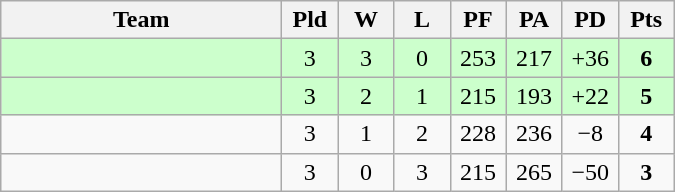<table class=wikitable style="text-align:center">
<tr>
<th width=180>Team</th>
<th width=30>Pld</th>
<th width=30>W</th>
<th width=30>L</th>
<th width=30>PF</th>
<th width=30>PA</th>
<th width=30>PD</th>
<th width=30>Pts</th>
</tr>
<tr bgcolor="#ccffcc">
<td align=left></td>
<td>3</td>
<td>3</td>
<td>0</td>
<td>253</td>
<td>217</td>
<td>+36</td>
<td><strong>6</strong></td>
</tr>
<tr bgcolor="#ccffcc">
<td align=left></td>
<td>3</td>
<td>2</td>
<td>1</td>
<td>215</td>
<td>193</td>
<td>+22</td>
<td><strong>5</strong></td>
</tr>
<tr align=center>
<td align=left></td>
<td>3</td>
<td>1</td>
<td>2</td>
<td>228</td>
<td>236</td>
<td>−8</td>
<td><strong>4</strong></td>
</tr>
<tr align=center>
<td align=left></td>
<td>3</td>
<td>0</td>
<td>3</td>
<td>215</td>
<td>265</td>
<td>−50</td>
<td><strong>3</strong></td>
</tr>
</table>
